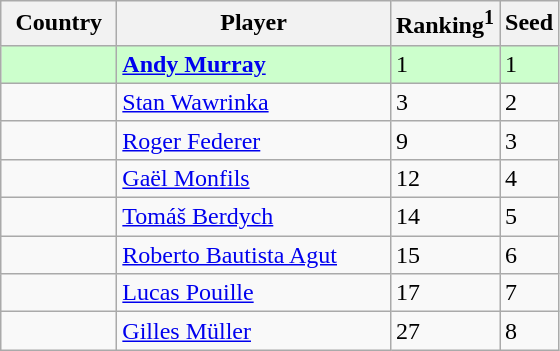<table class="sortable wikitable">
<tr>
<th width="70">Country</th>
<th width="175">Player</th>
<th>Ranking<sup>1</sup></th>
<th>Seed</th>
</tr>
<tr style="background:#cfc;">
<td></td>
<td><strong><a href='#'>Andy Murray</a></strong></td>
<td>1</td>
<td>1</td>
</tr>
<tr>
<td></td>
<td><a href='#'>Stan Wawrinka</a></td>
<td>3</td>
<td>2</td>
</tr>
<tr>
<td></td>
<td><a href='#'>Roger Federer</a></td>
<td>9</td>
<td>3</td>
</tr>
<tr>
<td></td>
<td><a href='#'>Gaël Monfils</a></td>
<td>12</td>
<td>4</td>
</tr>
<tr>
<td></td>
<td><a href='#'>Tomáš Berdych</a></td>
<td>14</td>
<td>5</td>
</tr>
<tr>
<td></td>
<td><a href='#'>Roberto Bautista Agut</a></td>
<td>15</td>
<td>6</td>
</tr>
<tr>
<td></td>
<td><a href='#'>Lucas Pouille</a></td>
<td>17</td>
<td>7</td>
</tr>
<tr>
<td></td>
<td><a href='#'>Gilles Müller</a></td>
<td>27</td>
<td>8</td>
</tr>
</table>
